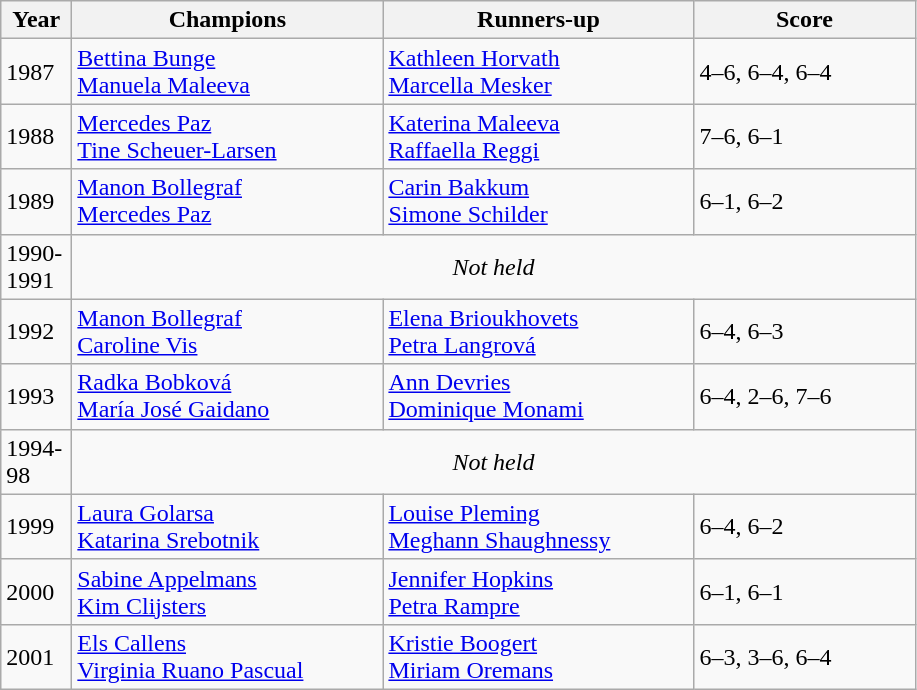<table class="wikitable">
<tr>
<th style="width:40px">Year</th>
<th style="width:200px">Champions</th>
<th style="width:200px">Runners-up</th>
<th style="width:140px" class="unsortable">Score</th>
</tr>
<tr>
<td>1987</td>
<td> <a href='#'>Bettina Bunge</a> <br>  <a href='#'>Manuela Maleeva</a></td>
<td> <a href='#'>Kathleen Horvath</a> <br>  <a href='#'>Marcella Mesker</a></td>
<td>4–6, 6–4, 6–4</td>
</tr>
<tr>
<td>1988</td>
<td> <a href='#'>Mercedes Paz</a> <br>  <a href='#'>Tine Scheuer-Larsen</a></td>
<td> <a href='#'>Katerina Maleeva</a> <br>  <a href='#'>Raffaella Reggi</a></td>
<td>7–6, 6–1</td>
</tr>
<tr>
<td>1989</td>
<td> <a href='#'>Manon Bollegraf</a> <br>  <a href='#'>Mercedes Paz</a></td>
<td> <a href='#'>Carin Bakkum</a> <br>  <a href='#'>Simone Schilder</a></td>
<td>6–1, 6–2</td>
</tr>
<tr>
<td>1990-1991</td>
<td colspan=4 align=center><em>Not held</em></td>
</tr>
<tr>
<td>1992</td>
<td> <a href='#'>Manon Bollegraf</a> <br>  <a href='#'>Caroline Vis</a></td>
<td> <a href='#'>Elena Brioukhovets</a> <br>  <a href='#'>Petra Langrová</a></td>
<td>6–4, 6–3</td>
</tr>
<tr>
<td>1993</td>
<td> <a href='#'>Radka Bobková</a> <br>  <a href='#'>María José Gaidano</a></td>
<td> <a href='#'>Ann Devries</a> <br>  <a href='#'>Dominique Monami</a></td>
<td>6–4, 2–6, 7–6</td>
</tr>
<tr>
<td>1994-98</td>
<td colspan=3 align=center><em>Not held</em></td>
</tr>
<tr>
<td>1999</td>
<td> <a href='#'>Laura Golarsa</a> <br>  <a href='#'>Katarina Srebotnik</a></td>
<td> <a href='#'>Louise Pleming</a> <br>  <a href='#'>Meghann Shaughnessy</a></td>
<td>6–4, 6–2</td>
</tr>
<tr>
<td>2000</td>
<td> <a href='#'>Sabine Appelmans</a> <br>  <a href='#'>Kim Clijsters</a></td>
<td> <a href='#'>Jennifer Hopkins</a> <br>  <a href='#'>Petra Rampre</a></td>
<td>6–1, 6–1</td>
</tr>
<tr>
<td>2001</td>
<td> <a href='#'>Els Callens</a> <br>  <a href='#'>Virginia Ruano Pascual</a></td>
<td> <a href='#'>Kristie Boogert</a> <br>  <a href='#'>Miriam Oremans</a></td>
<td>6–3, 3–6, 6–4</td>
</tr>
</table>
